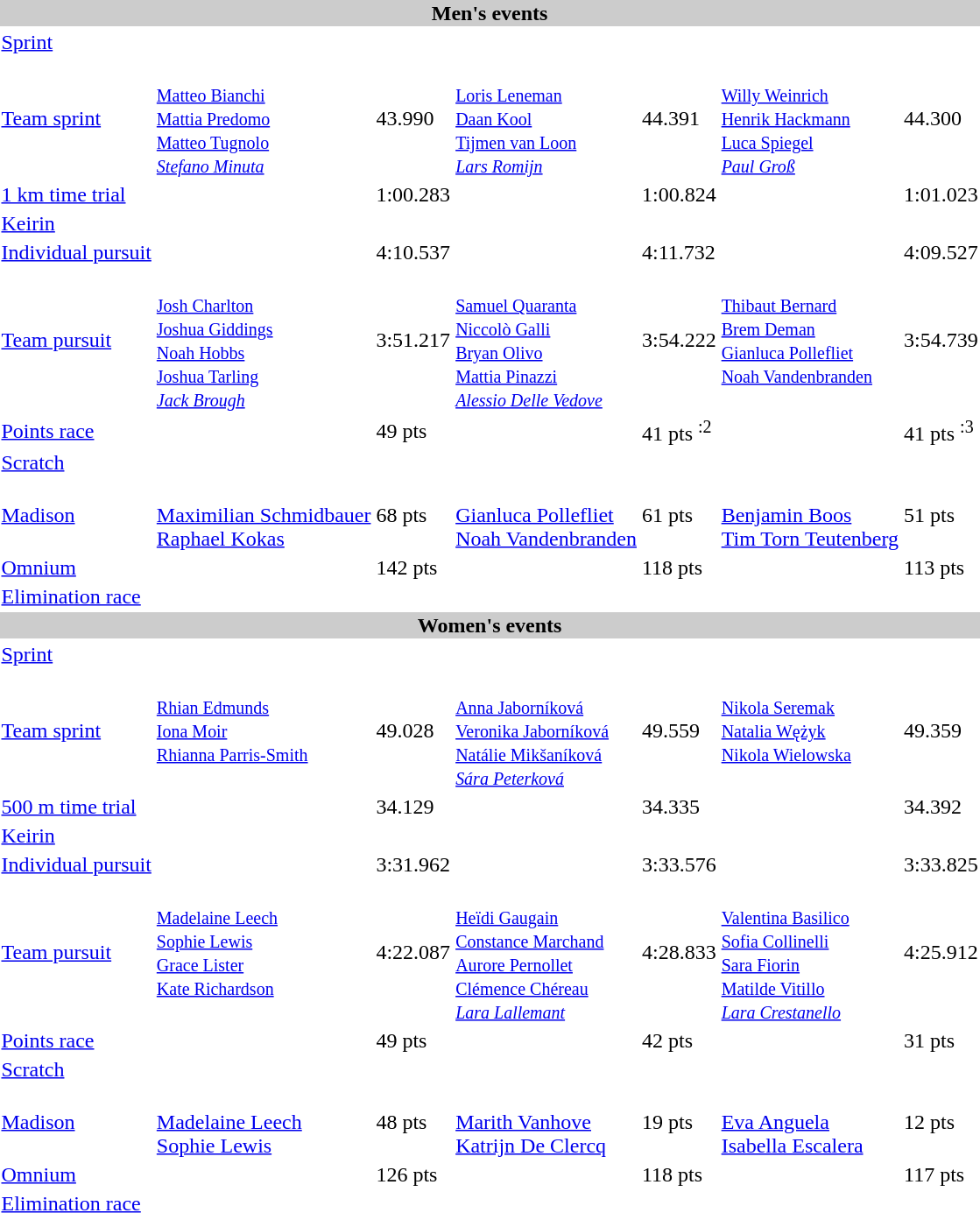<table>
<tr style="background:#ccc; width:100%;">
<td colspan=7 align=center><strong>Men's events</strong></td>
</tr>
<tr>
<td><a href='#'>Sprint</a></td>
<td colspan=2></td>
<td colspan=2></td>
<td colspan=2></td>
</tr>
<tr>
<td><a href='#'>Team sprint</a></td>
<td valign=top><small><br><a href='#'>Matteo Bianchi</a><br><a href='#'>Mattia Predomo</a><br><a href='#'>Matteo Tugnolo</a><br><em><a href='#'>Stefano Minuta</a></em></small></td>
<td>43.990</td>
<td valign=top><small><br><a href='#'>Loris Leneman</a><br><a href='#'>Daan Kool</a><br><a href='#'>Tijmen van Loon</a><br><em><a href='#'>Lars Romijn</a></em></small></td>
<td>44.391</td>
<td valign=top><small><br><a href='#'>Willy Weinrich</a><br><a href='#'>Henrik Hackmann</a><br><a href='#'>Luca Spiegel</a><br><em><a href='#'>Paul Groß</a></em></small></td>
<td>44.300</td>
</tr>
<tr>
<td><a href='#'>1 km time trial</a></td>
<td></td>
<td>1:00.283</td>
<td></td>
<td>1:00.824</td>
<td></td>
<td>1:01.023</td>
</tr>
<tr>
<td><a href='#'>Keirin</a></td>
<td colspan=2></td>
<td colspan=2></td>
<td colspan=2></td>
</tr>
<tr>
<td><a href='#'>Individual pursuit</a></td>
<td></td>
<td>4:10.537</td>
<td></td>
<td>4:11.732</td>
<td></td>
<td>4:09.527</td>
</tr>
<tr>
<td><a href='#'>Team pursuit</a></td>
<td valign=top><br><small><a href='#'>Josh Charlton</a><br><a href='#'>Joshua Giddings</a><br><a href='#'>Noah Hobbs</a><br><a href='#'>Joshua Tarling</a><br><em><a href='#'>Jack Brough</a></em></small></td>
<td>3:51.217</td>
<td valign=top><br><small><a href='#'>Samuel Quaranta</a><br><a href='#'>Niccolò Galli</a><br><a href='#'>Bryan Olivo</a><br><a href='#'>Mattia Pinazzi</a><br><em><a href='#'>Alessio Delle Vedove</a></em></small></td>
<td>3:54.222</td>
<td valign=top><br><small><a href='#'>Thibaut Bernard</a><br><a href='#'>Brem Deman</a><br><a href='#'>Gianluca Pollefliet</a><br><a href='#'>Noah Vandenbranden</a></small></td>
<td>3:54.739</td>
</tr>
<tr>
<td><a href='#'>Points race</a></td>
<td></td>
<td>49 pts</td>
<td></td>
<td>41 pts <sup>:2</sup></td>
<td></td>
<td>41 pts <sup>:3</sup></td>
</tr>
<tr>
<td><a href='#'>Scratch</a></td>
<td colspan=2></td>
<td colspan=2></td>
<td colspan=2></td>
</tr>
<tr>
<td><a href='#'>Madison</a></td>
<td><br><a href='#'>Maximilian Schmidbauer</a><br><a href='#'>Raphael Kokas</a></td>
<td>68 pts</td>
<td><br><a href='#'>Gianluca Pollefliet</a><br><a href='#'>Noah Vandenbranden</a></td>
<td>61 pts</td>
<td><br><a href='#'>Benjamin Boos</a><br><a href='#'>Tim Torn Teutenberg</a></td>
<td>51 pts</td>
</tr>
<tr>
<td><a href='#'>Omnium</a></td>
<td></td>
<td>142 pts</td>
<td></td>
<td>118 pts</td>
<td></td>
<td>113 pts</td>
</tr>
<tr>
<td><a href='#'>Elimination race</a></td>
<td colspan=2></td>
<td colspan=2></td>
<td colspan=2></td>
</tr>
<tr style="background:#ccc; width:100%;">
<td colspan=7 align=center><strong>Women's events</strong></td>
</tr>
<tr>
<td><a href='#'>Sprint</a></td>
<td colspan=2></td>
<td colspan=2></td>
<td colspan=2></td>
</tr>
<tr>
<td><a href='#'>Team sprint</a></td>
<td valign=top><br><small><a href='#'>Rhian Edmunds</a><br><a href='#'>Iona Moir</a><br><a href='#'>Rhianna Parris-Smith</a></small></td>
<td>49.028</td>
<td valign=top><br><small><a href='#'>Anna Jaborníková</a><br><a href='#'>Veronika Jaborníková</a><br><a href='#'>Natálie Mikšaníková</a><br><em><a href='#'>Sára Peterková</a></em></small></td>
<td>49.559</td>
<td valign=top><br><small><a href='#'>Nikola Seremak</a><br><a href='#'>Natalia Wężyk</a><br><a href='#'>Nikola Wielowska</a></small></td>
<td>49.359</td>
</tr>
<tr>
<td><a href='#'>500 m time trial</a></td>
<td></td>
<td>34.129</td>
<td></td>
<td>34.335</td>
<td></td>
<td>34.392</td>
</tr>
<tr>
<td><a href='#'>Keirin</a></td>
<td colspan=2></td>
<td colspan=2></td>
<td colspan=2></td>
</tr>
<tr>
<td><a href='#'>Individual pursuit</a></td>
<td></td>
<td>3:31.962</td>
<td></td>
<td>3:33.576</td>
<td></td>
<td>3:33.825</td>
</tr>
<tr>
<td><a href='#'>Team pursuit</a></td>
<td valign=top><small><br><a href='#'>Madelaine Leech</a><br><a href='#'>Sophie Lewis</a><br><a href='#'>Grace Lister</a><br><a href='#'>Kate Richardson</a></small></td>
<td>4:22.087</td>
<td valign=top><small><br><a href='#'>Heïdi Gaugain</a><br><a href='#'>Constance Marchand</a><br><a href='#'>Aurore Pernollet</a><br><a href='#'>Clémence Chéreau</a><br><em><a href='#'>Lara Lallemant</a></em></small></td>
<td>4:28.833</td>
<td valign=top><small><br><a href='#'>Valentina Basilico</a><br><a href='#'>Sofia Collinelli</a><br><a href='#'>Sara Fiorin</a><br><a href='#'>Matilde Vitillo</a><br><em><a href='#'>Lara Crestanello</a></em></small></td>
<td>4:25.912</td>
</tr>
<tr>
<td><a href='#'>Points race</a></td>
<td></td>
<td>49 pts</td>
<td></td>
<td>42 pts</td>
<td></td>
<td>31 pts</td>
</tr>
<tr>
<td><a href='#'>Scratch</a></td>
<td colspan=2></td>
<td colspan=2></td>
<td colspan=2></td>
</tr>
<tr>
<td><a href='#'>Madison</a></td>
<td><br><a href='#'>Madelaine Leech</a><br><a href='#'>Sophie Lewis</a></td>
<td>48 pts</td>
<td><br><a href='#'>Marith Vanhove</a><br><a href='#'>Katrijn De Clercq</a></td>
<td>19 pts</td>
<td><br><a href='#'>Eva Anguela</a><br><a href='#'>Isabella Escalera</a></td>
<td>12 pts</td>
</tr>
<tr>
<td><a href='#'>Omnium</a></td>
<td></td>
<td>126 pts</td>
<td></td>
<td>118 pts</td>
<td></td>
<td>117 pts</td>
</tr>
<tr>
<td><a href='#'>Elimination race</a></td>
<td colspan=2></td>
<td colspan=2></td>
<td colspan=2></td>
</tr>
</table>
